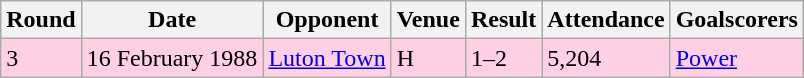<table class="wikitable">
<tr>
<th>Round</th>
<th>Date</th>
<th>Opponent</th>
<th>Venue</th>
<th>Result</th>
<th>Attendance</th>
<th>Goalscorers</th>
</tr>
<tr style="background-color: #ffd0e3;">
<td>3</td>
<td>16 February 1988</td>
<td><a href='#'>Luton Town</a></td>
<td>H</td>
<td>1–2</td>
<td>5,204</td>
<td><a href='#'>Power</a></td>
</tr>
</table>
